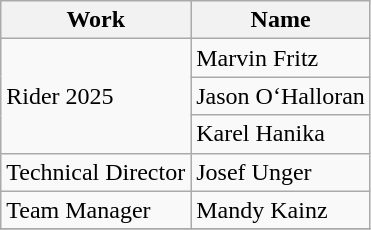<table class="wikitable">
<tr class="hintergrundfarbe5">
<th>Work</th>
<th>Name</th>
</tr>
<tr>
<td rowspan="3">Rider 2025</td>
<td> Marvin Fritz</td>
</tr>
<tr>
<td> Jason O‘Halloran</td>
</tr>
<tr>
<td> Karel Hanika</td>
</tr>
<tr>
<td>Technical Director</td>
<td> Josef Unger</td>
</tr>
<tr>
<td>Team Manager</td>
<td> Mandy Kainz</td>
</tr>
<tr>
</tr>
</table>
